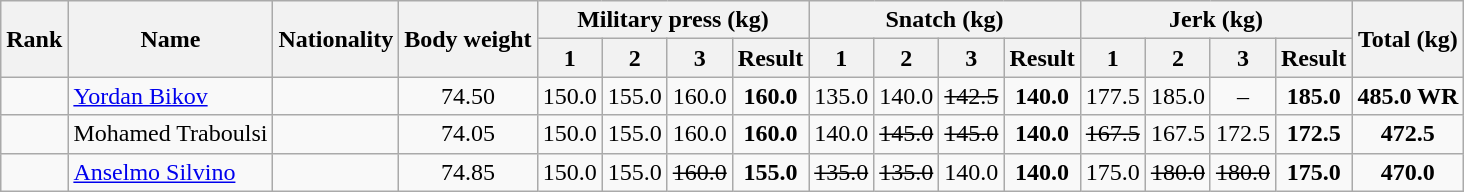<table class="wikitable sortable" style="text-align:center">
<tr>
<th rowspan=2>Rank</th>
<th rowspan=2>Name</th>
<th rowspan=2>Nationality</th>
<th rowspan=2>Body weight</th>
<th colspan=4>Military press (kg)</th>
<th colspan=4>Snatch (kg)</th>
<th colspan=4>Jerk (kg)</th>
<th rowspan=2>Total (kg)</th>
</tr>
<tr>
<th>1</th>
<th>2</th>
<th>3</th>
<th>Result</th>
<th>1</th>
<th>2</th>
<th>3</th>
<th>Result</th>
<th>1</th>
<th>2</th>
<th>3</th>
<th>Result</th>
</tr>
<tr>
<td></td>
<td align=left><a href='#'>Yordan Bikov</a></td>
<td align=left></td>
<td>74.50</td>
<td>150.0</td>
<td>155.0</td>
<td>160.0</td>
<td><strong>160.0</strong></td>
<td>135.0</td>
<td>140.0</td>
<td><s>142.5 </s></td>
<td><strong>140.0</strong></td>
<td>177.5</td>
<td>185.0</td>
<td>–</td>
<td><strong>185.0</strong></td>
<td><strong>485.0 WR</strong></td>
</tr>
<tr>
<td></td>
<td align=left>Mohamed Traboulsi</td>
<td align="left"></td>
<td>74.05</td>
<td>150.0</td>
<td>155.0</td>
<td>160.0</td>
<td><strong>160.0</strong></td>
<td>140.0</td>
<td><s>145.0 </s></td>
<td><s>145.0 </s></td>
<td><strong>140.0</strong></td>
<td><s>167.5 </s></td>
<td>167.5</td>
<td>172.5</td>
<td><strong>172.5</strong></td>
<td><strong>472.5</strong></td>
</tr>
<tr>
<td></td>
<td align=left><a href='#'>Anselmo Silvino</a></td>
<td align=left></td>
<td>74.85</td>
<td>150.0</td>
<td>155.0</td>
<td><s>160.0 </s></td>
<td><strong>155.0</strong></td>
<td><s>135.0 </s></td>
<td><s>135.0 </s></td>
<td>140.0</td>
<td><strong>140.0</strong></td>
<td>175.0</td>
<td><s>180.0 </s></td>
<td><s>180.0 </s></td>
<td><strong>175.0</strong></td>
<td><strong>470.0</strong></td>
</tr>
</table>
